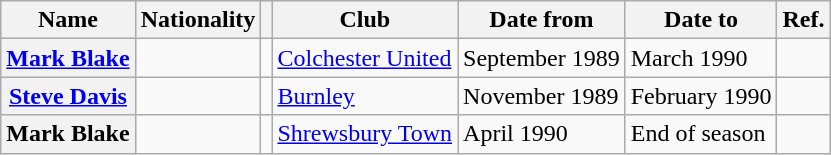<table class="wikitable plainrowheaders">
<tr>
<th scope="col">Name</th>
<th scope="col">Nationality</th>
<th scope="col"></th>
<th scope="col">Club</th>
<th scope="col">Date from</th>
<th scope="col">Date to</th>
<th scope="col">Ref.</th>
</tr>
<tr>
<th scope="row"><a href='#'>Mark Blake</a></th>
<td></td>
<td align="center"></td>
<td> <a href='#'>Colchester United</a></td>
<td>September 1989</td>
<td>March 1990</td>
<td align="center"></td>
</tr>
<tr>
<th scope="row"><a href='#'>Steve Davis</a></th>
<td></td>
<td align="center"></td>
<td> <a href='#'>Burnley</a></td>
<td>November 1989</td>
<td>February 1990</td>
<td align="center"></td>
</tr>
<tr>
<th scope="row">Mark Blake</th>
<td></td>
<td align="center"></td>
<td> <a href='#'>Shrewsbury Town</a></td>
<td>April 1990</td>
<td>End of season</td>
<td align="center"></td>
</tr>
</table>
